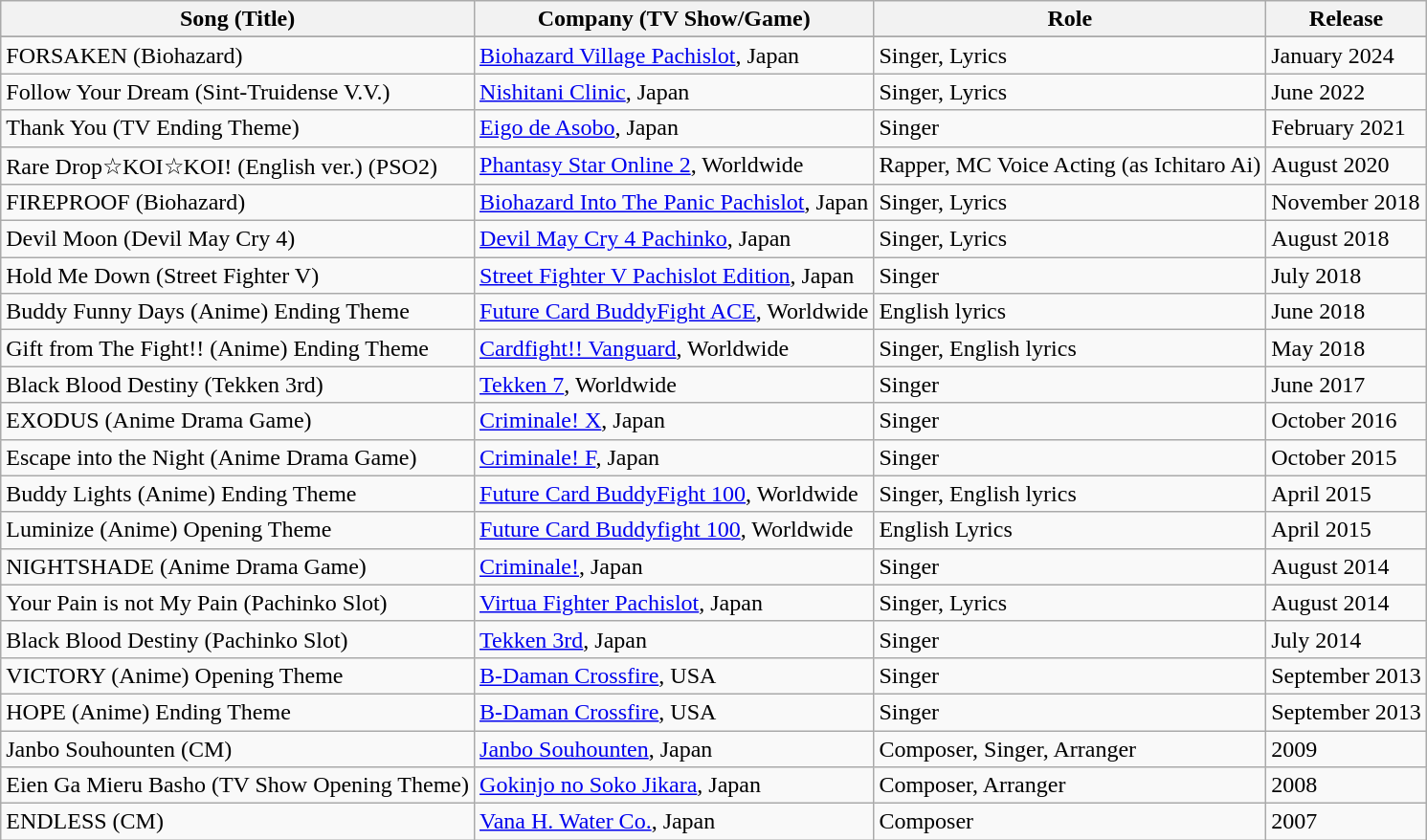<table class="wikitable" border="1">
<tr>
<th>Song (Title)</th>
<th>Company (TV Show/Game)</th>
<th>Role</th>
<th>Release</th>
</tr>
<tr>
</tr>
<tr>
<td>FORSAKEN (Biohazard)</td>
<td><a href='#'>Biohazard Village Pachislot</a>, Japan</td>
<td>Singer, Lyrics</td>
<td>January 2024</td>
</tr>
<tr>
<td>Follow Your Dream (Sint-Truidense V.V.)</td>
<td><a href='#'>Nishitani Clinic</a>, Japan</td>
<td>Singer, Lyrics</td>
<td>June 2022</td>
</tr>
<tr>
<td>Thank You (TV Ending Theme)</td>
<td><a href='#'>Eigo de Asobo</a>, Japan</td>
<td>Singer</td>
<td>February 2021</td>
</tr>
<tr>
<td>Rare Drop☆KOI☆KOI! (English ver.) (PSO2)</td>
<td><a href='#'>Phantasy Star Online 2</a>, Worldwide</td>
<td>Rapper, MC Voice Acting (as Ichitaro Ai)</td>
<td>August 2020</td>
</tr>
<tr>
<td>FIREPROOF (Biohazard)</td>
<td><a href='#'>Biohazard Into The Panic Pachislot</a>, Japan</td>
<td>Singer, Lyrics</td>
<td>November 2018</td>
</tr>
<tr>
<td>Devil Moon (Devil May Cry 4)</td>
<td><a href='#'>Devil May Cry 4 Pachinko</a>, Japan</td>
<td>Singer, Lyrics</td>
<td>August 2018</td>
</tr>
<tr>
<td>Hold Me Down (Street Fighter V)</td>
<td><a href='#'>Street Fighter V Pachislot Edition</a>, Japan</td>
<td>Singer</td>
<td>July 2018</td>
</tr>
<tr>
<td>Buddy Funny Days (Anime) Ending Theme</td>
<td><a href='#'>Future Card BuddyFight ACE</a>, Worldwide</td>
<td>English lyrics</td>
<td>June 2018</td>
</tr>
<tr>
<td>Gift from The Fight!! (Anime) Ending Theme</td>
<td><a href='#'>Cardfight!! Vanguard</a>, Worldwide</td>
<td>Singer, English lyrics</td>
<td>May 2018</td>
</tr>
<tr>
<td>Black Blood Destiny (Tekken 3rd)</td>
<td><a href='#'>Tekken 7</a>, Worldwide</td>
<td>Singer</td>
<td>June 2017</td>
</tr>
<tr>
<td>EXODUS (Anime Drama Game)</td>
<td><a href='#'>Criminale! X</a>, Japan</td>
<td>Singer</td>
<td>October 2016</td>
</tr>
<tr>
<td>Escape into the Night (Anime Drama Game)</td>
<td><a href='#'>Criminale! F</a>, Japan</td>
<td>Singer</td>
<td>October 2015</td>
</tr>
<tr>
<td>Buddy Lights (Anime) Ending Theme</td>
<td><a href='#'>Future Card BuddyFight 100</a>, Worldwide</td>
<td>Singer, English lyrics</td>
<td>April 2015</td>
</tr>
<tr>
<td>Luminize (Anime) Opening Theme</td>
<td><a href='#'>Future Card Buddyfight 100</a>, Worldwide</td>
<td>English Lyrics</td>
<td>April 2015</td>
</tr>
<tr>
<td>NIGHTSHADE (Anime Drama Game)</td>
<td><a href='#'>Criminale!</a>, Japan</td>
<td>Singer</td>
<td>August 2014</td>
</tr>
<tr>
<td>Your Pain is not My Pain (Pachinko Slot)</td>
<td><a href='#'>Virtua Fighter Pachislot</a>, Japan</td>
<td>Singer, Lyrics</td>
<td>August 2014</td>
</tr>
<tr>
<td>Black Blood Destiny (Pachinko Slot)</td>
<td><a href='#'>Tekken 3rd</a>, Japan</td>
<td>Singer</td>
<td>July 2014</td>
</tr>
<tr>
<td>VICTORY (Anime) Opening Theme</td>
<td><a href='#'>B-Daman Crossfire</a>, USA</td>
<td>Singer</td>
<td>September 2013</td>
</tr>
<tr>
<td>HOPE (Anime) Ending Theme</td>
<td><a href='#'>B-Daman Crossfire</a>, USA</td>
<td>Singer</td>
<td>September 2013</td>
</tr>
<tr>
<td>Janbo Souhounten (CM)</td>
<td><a href='#'>Janbo Souhounten</a>, Japan</td>
<td>Composer, Singer, Arranger</td>
<td>2009</td>
</tr>
<tr>
<td>Eien Ga Mieru Basho (TV Show Opening Theme)</td>
<td><a href='#'>Gokinjo no Soko Jikara</a>, Japan</td>
<td>Composer, Arranger</td>
<td>2008</td>
</tr>
<tr>
<td>ENDLESS (CM)</td>
<td><a href='#'>Vana H. Water Co.</a>, Japan</td>
<td>Composer</td>
<td>2007</td>
</tr>
</table>
